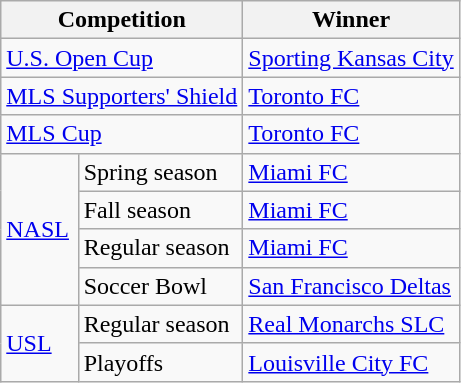<table class="wikitable">
<tr>
<th colspan=2>Competition</th>
<th>Winner</th>
</tr>
<tr>
<td colspan=2><a href='#'>U.S. Open Cup</a></td>
<td><a href='#'>Sporting Kansas City</a></td>
</tr>
<tr>
<td colspan=2><a href='#'>MLS Supporters' Shield</a></td>
<td><a href='#'>Toronto FC</a></td>
</tr>
<tr>
<td colspan=2><a href='#'>MLS Cup</a></td>
<td><a href='#'>Toronto FC</a></td>
</tr>
<tr>
<td rowspan=4><a href='#'>NASL</a></td>
<td>Spring season</td>
<td><a href='#'>Miami FC</a></td>
</tr>
<tr>
<td>Fall season</td>
<td><a href='#'>Miami FC</a></td>
</tr>
<tr>
<td>Regular season</td>
<td><a href='#'>Miami FC</a></td>
</tr>
<tr>
<td>Soccer Bowl</td>
<td><a href='#'>San Francisco Deltas</a></td>
</tr>
<tr>
<td rowspan=2><a href='#'>USL</a></td>
<td>Regular season</td>
<td><a href='#'>Real Monarchs SLC</a></td>
</tr>
<tr>
<td>Playoffs</td>
<td><a href='#'>Louisville City FC</a></td>
</tr>
</table>
